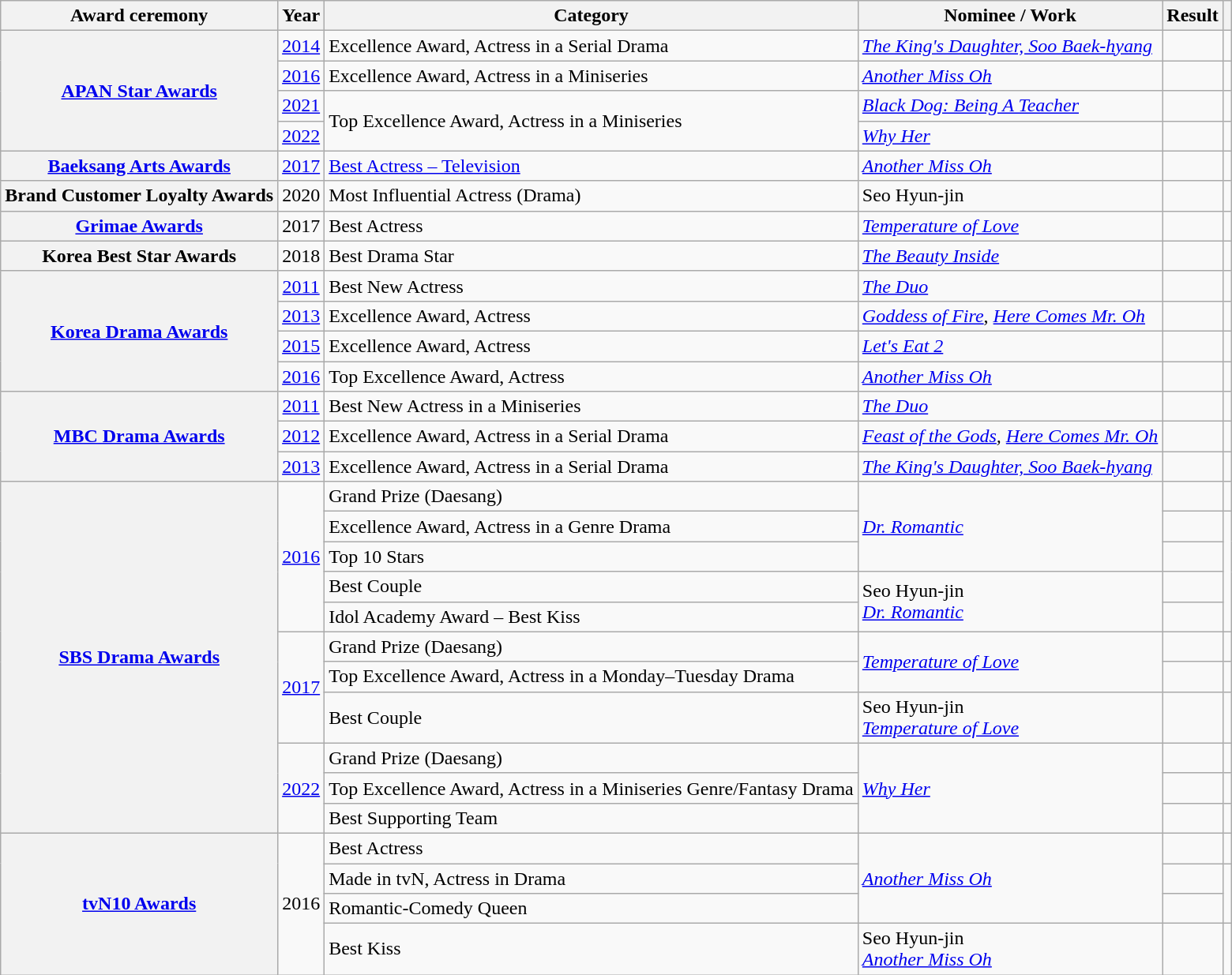<table class="wikitable plainrowheaders sortable">
<tr>
<th scope="col">Award ceremony</th>
<th scope="col">Year</th>
<th scope="col">Category</th>
<th scope="col">Nominee / Work</th>
<th scope="col">Result</th>
<th scope="col" class="unsortable"></th>
</tr>
<tr>
<th scope="row"  rowspan="4"><a href='#'>APAN Star Awards</a></th>
<td style="text-align:center"><a href='#'>2014</a></td>
<td>Excellence Award, Actress in a Serial Drama</td>
<td><em><a href='#'>The King's Daughter, Soo Baek-hyang</a></em></td>
<td></td>
<td style="text-align:center"></td>
</tr>
<tr>
<td style="text-align:center"><a href='#'>2016</a></td>
<td>Excellence Award, Actress in a Miniseries</td>
<td><em><a href='#'>Another Miss Oh</a></em></td>
<td></td>
<td style="text-align:center"></td>
</tr>
<tr>
<td style="text-align:center"><a href='#'>2021</a></td>
<td rowspan="2">Top Excellence Award, Actress in a Miniseries</td>
<td><em><a href='#'>Black Dog: Being A Teacher</a></em></td>
<td></td>
<td style="text-align:center"></td>
</tr>
<tr>
<td style="text-align:center"><a href='#'>2022</a></td>
<td><em><a href='#'>Why Her</a></em></td>
<td></td>
<td style="text-align:center"></td>
</tr>
<tr>
<th scope="row"><a href='#'>Baeksang Arts Awards</a></th>
<td style="text-align:center"><a href='#'>2017</a></td>
<td><a href='#'>Best Actress – Television</a></td>
<td><em><a href='#'>Another Miss Oh</a></em></td>
<td></td>
<td style="text-align:center"></td>
</tr>
<tr>
<th scope="row">Brand Customer Loyalty Awards</th>
<td style="text-align:center">2020</td>
<td>Most Influential Actress (Drama)</td>
<td>Seo Hyun-jin</td>
<td></td>
<td style="text-align:center"></td>
</tr>
<tr>
<th scope="row"><a href='#'>Grimae Awards</a></th>
<td style="text-align:center">2017</td>
<td>Best Actress</td>
<td><em><a href='#'>Temperature of Love</a></em></td>
<td></td>
<td style="text-align:center"></td>
</tr>
<tr>
<th scope="row">Korea Best Star Awards</th>
<td style="text-align:center">2018</td>
<td>Best Drama Star</td>
<td><em><a href='#'>The Beauty Inside</a></em></td>
<td></td>
<td style="text-align:center"></td>
</tr>
<tr>
<th scope="row"  rowspan="4"><a href='#'>Korea Drama Awards</a></th>
<td style="text-align:center"><a href='#'>2011</a></td>
<td>Best New Actress</td>
<td><em><a href='#'>The Duo</a></em></td>
<td></td>
<td style="text-align:center"></td>
</tr>
<tr>
<td style="text-align:center"><a href='#'>2013</a></td>
<td>Excellence Award, Actress</td>
<td><em><a href='#'>Goddess of Fire</a></em>, <em><a href='#'>Here Comes Mr. Oh</a></em></td>
<td></td>
<td style="text-align:center"></td>
</tr>
<tr>
<td style="text-align:center"><a href='#'>2015</a></td>
<td>Excellence Award, Actress</td>
<td><em><a href='#'>Let's Eat 2</a></em></td>
<td></td>
<td style="text-align:center"></td>
</tr>
<tr>
<td style="text-align:center"><a href='#'>2016</a></td>
<td>Top Excellence Award, Actress</td>
<td><em><a href='#'>Another Miss Oh</a></em></td>
<td></td>
<td style="text-align:center"></td>
</tr>
<tr>
<th scope="row"  rowspan="3"><a href='#'>MBC Drama Awards</a></th>
<td style="text-align:center"><a href='#'>2011</a></td>
<td>Best New Actress in a Miniseries</td>
<td><em><a href='#'>The Duo</a></em></td>
<td></td>
<td style="text-align:center"></td>
</tr>
<tr>
<td style="text-align:center"><a href='#'>2012</a></td>
<td>Excellence Award, Actress in a Serial Drama</td>
<td><em><a href='#'>Feast of the Gods</a>, <a href='#'>Here Comes Mr. Oh</a></em></td>
<td></td>
<td style="text-align:center"></td>
</tr>
<tr>
<td style="text-align:center"><a href='#'>2013</a></td>
<td>Excellence Award, Actress in a Serial Drama</td>
<td><em><a href='#'>The King's Daughter, Soo Baek-hyang</a></em></td>
<td></td>
<td style="text-align:center"></td>
</tr>
<tr>
<th scope="row" rowspan="11"><a href='#'>SBS Drama Awards</a></th>
<td rowspan="5" style="text-align:center"><a href='#'>2016</a></td>
<td>Grand Prize (Daesang)</td>
<td rowspan="3"><em><a href='#'>Dr. Romantic</a></em></td>
<td></td>
<td style="text-align:center"></td>
</tr>
<tr>
<td>Excellence Award, Actress in a Genre Drama</td>
<td></td>
<td rowspan="4" style="text-align:center"></td>
</tr>
<tr>
<td>Top 10 Stars</td>
<td></td>
</tr>
<tr>
<td>Best Couple</td>
<td rowspan="2">Seo Hyun-jin  <br><em><a href='#'>Dr. Romantic</a></em></td>
<td></td>
</tr>
<tr>
<td>Idol Academy Award – Best Kiss</td>
<td></td>
</tr>
<tr>
<td rowspan="3" style="text-align:center"><a href='#'>2017</a></td>
<td>Grand Prize (Daesang)</td>
<td rowspan="2"><em><a href='#'>Temperature of Love</a></em></td>
<td></td>
<td style="text-align:center"></td>
</tr>
<tr>
<td>Top Excellence Award, Actress in a Monday–Tuesday Drama</td>
<td></td>
<td style="text-align:center"></td>
</tr>
<tr>
<td>Best Couple</td>
<td>Seo Hyun-jin <br><em><a href='#'>Temperature of Love</a></em></td>
<td></td>
<td style="text-align:center"></td>
</tr>
<tr>
<td rowspan="3" style="text-align:center"><a href='#'>2022</a></td>
<td>Grand Prize (Daesang)</td>
<td rowspan="3"><em><a href='#'>Why Her</a></em></td>
<td></td>
<td style="text-align:center"></td>
</tr>
<tr>
<td>Top Excellence Award, Actress in a Miniseries Genre/Fantasy Drama</td>
<td></td>
<td style="text-align:center"></td>
</tr>
<tr>
<td>Best Supporting Team</td>
<td></td>
<td style="text-align:center"></td>
</tr>
<tr>
<th scope="row"  rowspan="4"><a href='#'>tvN10 Awards</a></th>
<td rowspan="4" style="text-align:center">2016</td>
<td>Best Actress</td>
<td rowspan="3"><em><a href='#'>Another Miss Oh</a></em></td>
<td></td>
<td style="text-align:center"></td>
</tr>
<tr>
<td>Made in tvN, Actress in Drama</td>
<td></td>
<td rowspan="2" style="text-align:center"></td>
</tr>
<tr>
<td>Romantic-Comedy Queen</td>
<td></td>
</tr>
<tr>
<td>Best Kiss</td>
<td>Seo Hyun-jin  <br><em><a href='#'>Another Miss Oh</a></em></td>
<td></td>
<td style="text-align:center"></td>
</tr>
</table>
